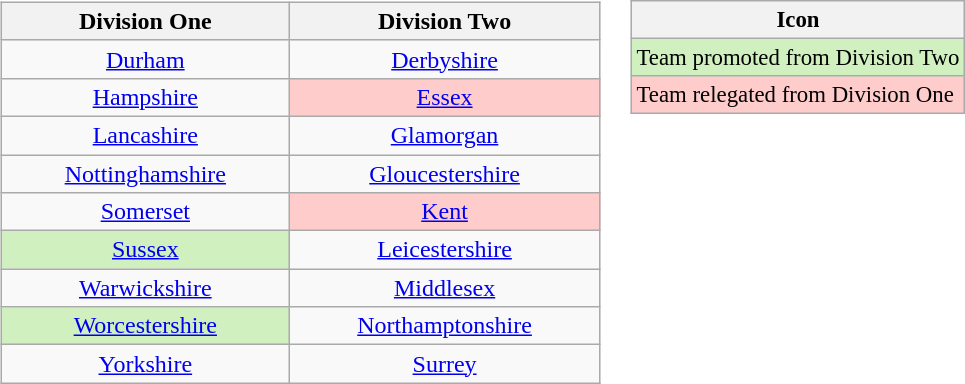<table>
<tr>
<td><br><table class="wikitable" style="width:400px; text-align: center;">
<tr>
<th>Division One</th>
<th>Division Two</th>
</tr>
<tr>
<td><a href='#'>Durham</a></td>
<td><a href='#'>Derbyshire</a></td>
</tr>
<tr>
<td><a href='#'>Hampshire</a></td>
<td bgcolor=#ffcccc><a href='#'>Essex</a></td>
</tr>
<tr>
<td><a href='#'>Lancashire</a></td>
<td><a href='#'>Glamorgan</a></td>
</tr>
<tr>
<td><a href='#'>Nottinghamshire</a></td>
<td><a href='#'>Gloucestershire</a></td>
</tr>
<tr>
<td><a href='#'>Somerset</a></td>
<td bgcolor=#ffcccc><a href='#'>Kent</a></td>
</tr>
<tr>
<td bgcolor=#D0F0C0><a href='#'>Sussex</a></td>
<td><a href='#'>Leicestershire</a></td>
</tr>
<tr>
<td><a href='#'>Warwickshire</a></td>
<td><a href='#'>Middlesex</a></td>
</tr>
<tr>
<td bgcolor=#D0F0C0><a href='#'>Worcestershire</a></td>
<td><a href='#'>Northamptonshire</a></td>
</tr>
<tr>
<td><a href='#'>Yorkshire</a></td>
<td><a href='#'>Surrey</a></td>
</tr>
</table>
</td>
<td valign="top"><br><table class="wikitable" style="font-size: 95%;">
<tr>
<th>Icon</th>
</tr>
<tr>
<td bgcolor=#D0F0C0>Team promoted from Division Two</td>
</tr>
<tr>
<td bgcolor=#ffcccc>Team relegated from Division One</td>
</tr>
</table>
</td>
</tr>
</table>
